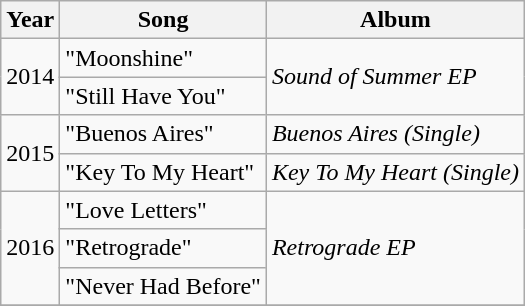<table class="wikitable">
<tr>
<th>Year</th>
<th>Song</th>
<th>Album</th>
</tr>
<tr>
<td rowspan="2">2014</td>
<td>"Moonshine"</td>
<td rowspan="2"><em>Sound of Summer EP</em></td>
</tr>
<tr>
<td>"Still Have You"</td>
</tr>
<tr>
<td rowspan="2">2015</td>
<td>"Buenos Aires"</td>
<td rowspan="1"><em>Buenos Aires (Single)</em></td>
</tr>
<tr>
<td>"Key To My Heart"</td>
<td rowspan="1"><em>Key To My Heart (Single)</em></td>
</tr>
<tr>
<td rowspan="3">2016</td>
<td>"Love Letters"</td>
<td rowspan="3"><em>Retrograde EP</em></td>
</tr>
<tr>
<td>"Retrograde"</td>
</tr>
<tr>
<td>"Never Had Before"</td>
</tr>
<tr>
</tr>
</table>
